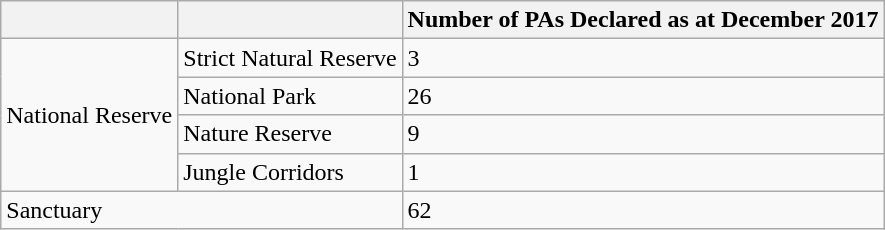<table class="wikitable">
<tr>
<th></th>
<th></th>
<th>Number of PAs Declared as at December 2017</th>
</tr>
<tr>
<td rowspan="4">National Reserve</td>
<td>Strict Natural Reserve</td>
<td>3</td>
</tr>
<tr>
<td>National Park</td>
<td>26</td>
</tr>
<tr>
<td>Nature Reserve</td>
<td>9</td>
</tr>
<tr>
<td>Jungle Corridors</td>
<td>1</td>
</tr>
<tr>
<td colspan="2">Sanctuary</td>
<td>62</td>
</tr>
</table>
